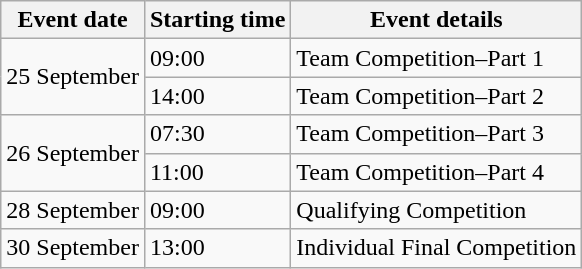<table class="wikitable">
<tr>
<th>Event date</th>
<th>Starting time</th>
<th>Event details</th>
</tr>
<tr>
<td rowspan=2>25 September</td>
<td>09:00</td>
<td>Team Competition–Part 1</td>
</tr>
<tr>
<td>14:00</td>
<td>Team Competition–Part 2</td>
</tr>
<tr>
<td rowspan=2>26 September</td>
<td>07:30</td>
<td>Team Competition–Part 3</td>
</tr>
<tr>
<td>11:00</td>
<td>Team Competition–Part 4</td>
</tr>
<tr>
<td>28 September</td>
<td>09:00</td>
<td>Qualifying Competition</td>
</tr>
<tr>
<td>30 September</td>
<td>13:00</td>
<td>Individual Final Competition</td>
</tr>
</table>
